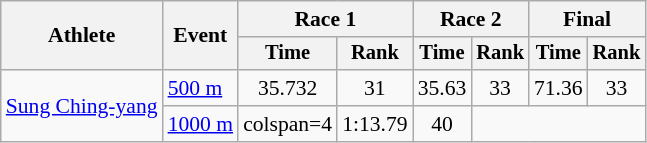<table class="wikitable" style="font-size:90%">
<tr>
<th rowspan=2>Athlete</th>
<th rowspan=2>Event</th>
<th colspan=2>Race 1</th>
<th colspan=2>Race 2</th>
<th colspan=2>Final</th>
</tr>
<tr style="font-size:95%">
<th>Time</th>
<th>Rank</th>
<th>Time</th>
<th>Rank</th>
<th>Time</th>
<th>Rank</th>
</tr>
<tr align=center>
<td align=left rowspan=2><a href='#'>Sung Ching-yang</a></td>
<td align=left><a href='#'>500 m</a></td>
<td>35.732</td>
<td>31</td>
<td>35.63</td>
<td>33</td>
<td>71.36</td>
<td>33</td>
</tr>
<tr align=center>
<td align=left><a href='#'>1000 m</a></td>
<td>colspan=4 </td>
<td>1:13.79</td>
<td>40</td>
</tr>
</table>
